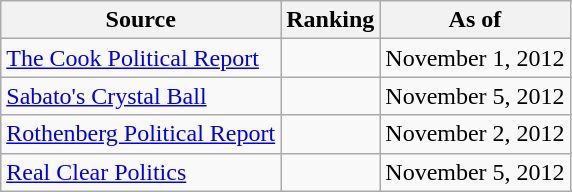<table class="wikitable" style="text-align:center">
<tr>
<th>Source</th>
<th>Ranking</th>
<th>As of</th>
</tr>
<tr>
<td align=left><a href='#'>The Cook Political Report</a></td>
<td></td>
<td>November 1, 2012</td>
</tr>
<tr>
<td align=left><a href='#'>Sabato's Crystal Ball</a></td>
<td></td>
<td>November 5, 2012</td>
</tr>
<tr>
<td align=left><a href='#'>Rothenberg Political Report</a></td>
<td></td>
<td>November 2, 2012</td>
</tr>
<tr>
<td align=left><a href='#'>Real Clear Politics</a></td>
<td></td>
<td>November 5, 2012</td>
</tr>
</table>
